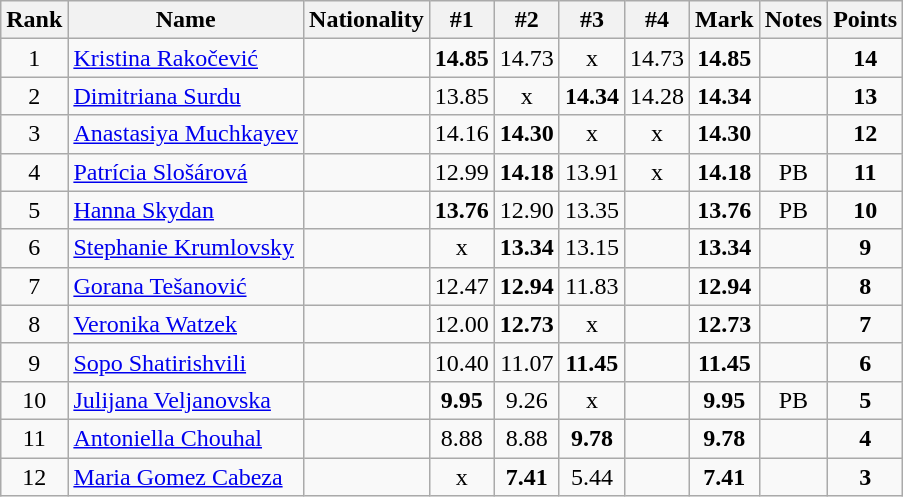<table class="wikitable sortable" style="text-align:center">
<tr>
<th>Rank</th>
<th>Name</th>
<th>Nationality</th>
<th>#1</th>
<th>#2</th>
<th>#3</th>
<th>#4</th>
<th>Mark</th>
<th>Notes</th>
<th>Points</th>
</tr>
<tr>
<td>1</td>
<td align=left><a href='#'>Kristina Rakočević</a></td>
<td align=left></td>
<td><strong>14.85</strong></td>
<td>14.73</td>
<td>x</td>
<td>14.73</td>
<td><strong>14.85</strong></td>
<td></td>
<td><strong>14</strong></td>
</tr>
<tr>
<td>2</td>
<td align=left><a href='#'>Dimitriana Surdu</a></td>
<td align=left></td>
<td>13.85</td>
<td>x</td>
<td><strong>14.34</strong></td>
<td>14.28</td>
<td><strong>14.34</strong></td>
<td></td>
<td><strong>13</strong></td>
</tr>
<tr>
<td>3</td>
<td align=left><a href='#'>Anastasiya Muchkayev</a></td>
<td align=left></td>
<td>14.16</td>
<td><strong>14.30</strong></td>
<td>x</td>
<td>x</td>
<td><strong>14.30</strong></td>
<td></td>
<td><strong>12</strong></td>
</tr>
<tr>
<td>4</td>
<td align=left><a href='#'>Patrícia Slošárová</a></td>
<td align=left></td>
<td>12.99</td>
<td><strong>14.18</strong></td>
<td>13.91</td>
<td>x</td>
<td><strong>14.18</strong></td>
<td>PB</td>
<td><strong>11</strong></td>
</tr>
<tr>
<td>5</td>
<td align=left><a href='#'>Hanna Skydan</a></td>
<td align=left></td>
<td><strong>13.76</strong></td>
<td>12.90</td>
<td>13.35</td>
<td></td>
<td><strong>13.76</strong></td>
<td>PB</td>
<td><strong>10</strong></td>
</tr>
<tr>
<td>6</td>
<td align=left><a href='#'>Stephanie Krumlovsky</a></td>
<td align=left></td>
<td>x</td>
<td><strong>13.34</strong></td>
<td>13.15</td>
<td></td>
<td><strong>13.34</strong></td>
<td></td>
<td><strong>9</strong></td>
</tr>
<tr>
<td>7</td>
<td align=left><a href='#'>Gorana Tešanović</a></td>
<td align=left></td>
<td>12.47</td>
<td><strong>12.94</strong></td>
<td>11.83</td>
<td></td>
<td><strong>12.94</strong></td>
<td></td>
<td><strong>8</strong></td>
</tr>
<tr>
<td>8</td>
<td align=left><a href='#'>Veronika Watzek</a></td>
<td align=left></td>
<td>12.00</td>
<td><strong>12.73</strong></td>
<td>x</td>
<td></td>
<td><strong>12.73</strong></td>
<td></td>
<td><strong>7</strong></td>
</tr>
<tr>
<td>9</td>
<td align=left><a href='#'>Sopo Shatirishvili</a></td>
<td align=left></td>
<td>10.40</td>
<td>11.07</td>
<td><strong>11.45</strong></td>
<td></td>
<td><strong>11.45</strong></td>
<td></td>
<td><strong>6</strong></td>
</tr>
<tr>
<td>10</td>
<td align=left><a href='#'>Julijana Veljanovska</a></td>
<td align=left></td>
<td><strong>9.95</strong></td>
<td>9.26</td>
<td>x</td>
<td></td>
<td><strong>9.95</strong></td>
<td>PB</td>
<td><strong>5</strong></td>
</tr>
<tr>
<td>11</td>
<td align=left><a href='#'>Antoniella Chouhal</a></td>
<td align=left></td>
<td>8.88</td>
<td>8.88</td>
<td><strong>9.78</strong></td>
<td></td>
<td><strong>9.78</strong></td>
<td></td>
<td><strong>4</strong></td>
</tr>
<tr>
<td>12</td>
<td align=left><a href='#'>Maria Gomez Cabeza</a></td>
<td align=left></td>
<td>x</td>
<td><strong>7.41</strong></td>
<td>5.44</td>
<td></td>
<td><strong>7.41</strong></td>
<td></td>
<td><strong>3</strong></td>
</tr>
</table>
